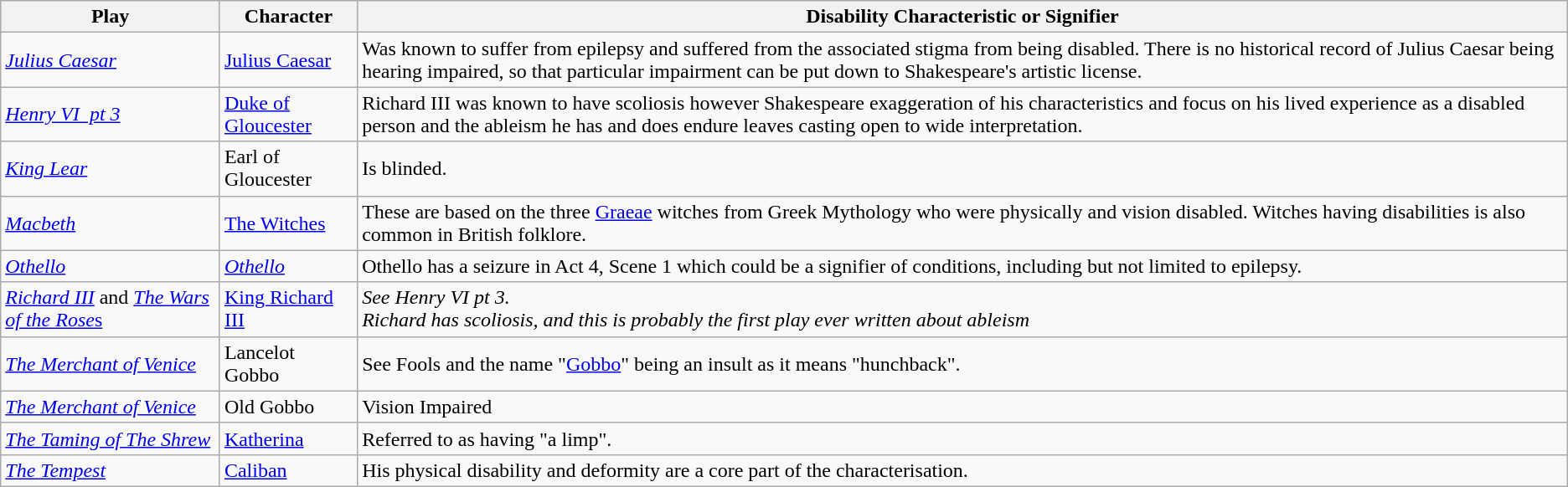<table class="wikitable">
<tr>
<th>Play</th>
<th>Character</th>
<th>Disability Characteristic or Signifier</th>
</tr>
<tr>
<td><a href='#'><em>Julius Caesar</em></a></td>
<td><a href='#'>Julius Caesar</a></td>
<td>Was known to suffer from epilepsy and suffered from the associated stigma from being disabled. There is no historical record of Julius Caesar being hearing impaired, so that particular impairment can be put down to Shakespeare's artistic license.</td>
</tr>
<tr>
<td><a href='#'><em>Henry VI  pt 3</em></a></td>
<td><a href='#'>Duke of Gloucester</a></td>
<td>Richard III was known to have scoliosis however Shakespeare exaggeration of his characteristics and focus on his lived experience as a disabled person and the ableism he has and does endure leaves casting open to wide interpretation.</td>
</tr>
<tr>
<td><em><a href='#'>King Lear</a></em></td>
<td>Earl of Gloucester</td>
<td>Is blinded.</td>
</tr>
<tr>
<td><em><a href='#'>Macbeth</a></em></td>
<td><a href='#'>The Witches</a></td>
<td>These are based on the three <a href='#'>Graeae</a> witches from Greek Mythology who were physically and vision disabled. Witches having disabilities is also common in British folklore.</td>
</tr>
<tr>
<td><em><a href='#'>Othello</a></em></td>
<td><em><a href='#'>Othello</a></em></td>
<td>Othello has a seizure in Act 4, Scene 1 which could be a signifier of conditions, including but not limited to epilepsy.</td>
</tr>
<tr>
<td><a href='#'><em>Richard III</em></a> and <a href='#'><em>The Wars of the Rose</em>s</a></td>
<td><a href='#'>King Richard III</a></td>
<td><em>See Henry VI pt 3.</em><br><em>Richard has scoliosis, and this is probably the first play ever written about ableism</em></td>
</tr>
<tr>
<td><em><a href='#'>The Merchant of Venice</a></em></td>
<td>Lancelot Gobbo</td>
<td>See Fools and the name "<a href='#'>Gobbo</a>" being an insult as it means "hunchback".</td>
</tr>
<tr>
<td><em><a href='#'>The Merchant of Venice</a></em></td>
<td>Old Gobbo</td>
<td>Vision Impaired</td>
</tr>
<tr>
<td><a href='#'><em>The Taming of The Shrew</em></a></td>
<td><a href='#'>Katherina</a></td>
<td>Referred to as having "a limp".</td>
</tr>
<tr>
<td><em><a href='#'>The Tempest</a></em></td>
<td><a href='#'>Caliban</a></td>
<td>His physical disability and deformity are a core part of the characterisation.</td>
</tr>
</table>
